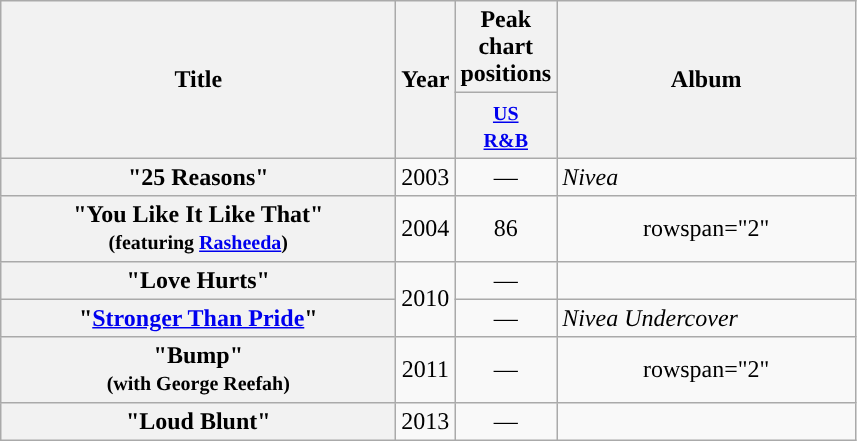<table class="wikitable plainrowheaders" style="text-align:center;" border="1">
<tr>
<th scope="col" rowspan="2" style="width:16em;">Title</th>
<th scope="col" rowspan="2">Year</th>
<th scope="col" colspan="1">Peak chart positions</th>
<th scope="col" rowspan="2" style="width:12em;">Album</th>
</tr>
<tr>
<th style="width:35px;"><small><a href='#'>US<br>R&B</a></small><br></th>
</tr>
<tr>
<th scope="row">"25 Reasons"</th>
<td style="text-align:center;">2003</td>
<td style="text-align:center;">—</td>
<td align="left"><em>Nivea</em></td>
</tr>
<tr>
<th scope="row">"You Like It Like That" <br><small>(featuring <a href='#'>Rasheeda</a>)</small></th>
<td style="text-align:center;">2004</td>
<td style="text-align:center;">86</td>
<td>rowspan="2" </td>
</tr>
<tr>
<th scope="row">"Love Hurts"</th>
<td style="text-align:center;" rowspan="2">2010</td>
<td style="text-align:center;">—</td>
</tr>
<tr>
<th scope="row">"<a href='#'>Stronger Than Pride</a>"</th>
<td style="text-align:center;">—</td>
<td align="left"><em>Nivea Undercover</em></td>
</tr>
<tr>
<th scope="row">"Bump" <br><small>(with George Reefah)</small></th>
<td style="text-align:center;">2011</td>
<td style="text-align:center;">—</td>
<td>rowspan="2" </td>
</tr>
<tr>
<th scope="row">"Loud Blunt"</th>
<td style="text-align:center;">2013</td>
<td style="text-align:center;">—</td>
</tr>
</table>
